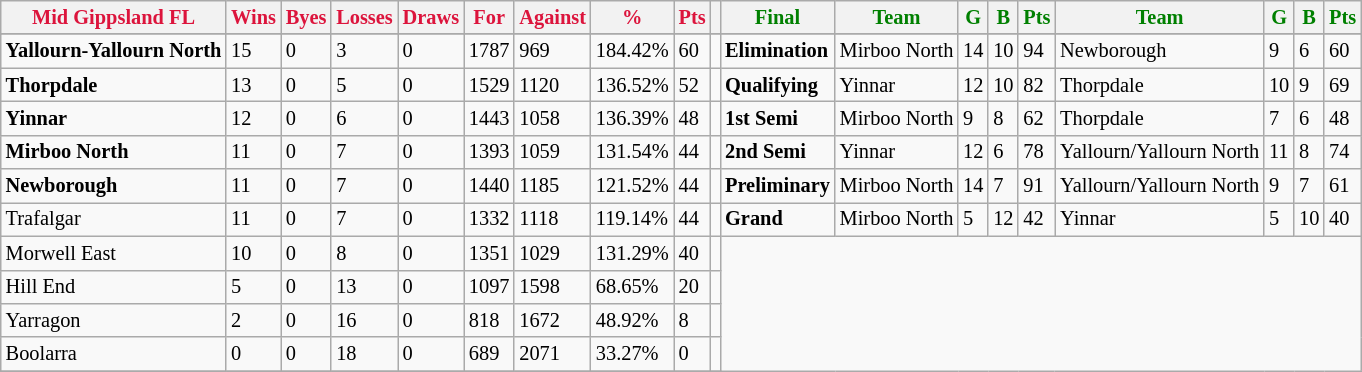<table style="font-size: 85%; text-align: left;" class="wikitable">
<tr>
<th style="color:crimson">Mid Gippsland FL</th>
<th style="color:crimson">Wins</th>
<th style="color:crimson">Byes</th>
<th style="color:crimson">Losses</th>
<th style="color:crimson">Draws</th>
<th style="color:crimson">For</th>
<th style="color:crimson">Against</th>
<th style="color:crimson">%</th>
<th style="color:crimson">Pts</th>
<th></th>
<th style="color:green">Final</th>
<th style="color:green">Team</th>
<th style="color:green">G</th>
<th style="color:green">B</th>
<th style="color:green">Pts</th>
<th style="color:green">Team</th>
<th style="color:green">G</th>
<th style="color:green">B</th>
<th style="color:green">Pts</th>
</tr>
<tr>
</tr>
<tr>
</tr>
<tr>
<td><strong>	Yallourn-Yallourn North	</strong></td>
<td>15</td>
<td>0</td>
<td>3</td>
<td>0</td>
<td>1787</td>
<td>969</td>
<td>184.42%</td>
<td>60</td>
<td></td>
<td><strong>Elimination</strong></td>
<td>Mirboo North</td>
<td>14</td>
<td>10</td>
<td>94</td>
<td>Newborough</td>
<td>9</td>
<td>6</td>
<td>60</td>
</tr>
<tr>
<td><strong>	Thorpdale	</strong></td>
<td>13</td>
<td>0</td>
<td>5</td>
<td>0</td>
<td>1529</td>
<td>1120</td>
<td>136.52%</td>
<td>52</td>
<td></td>
<td><strong>Qualifying</strong></td>
<td>Yinnar</td>
<td>12</td>
<td>10</td>
<td>82</td>
<td>Thorpdale</td>
<td>10</td>
<td>9</td>
<td>69</td>
</tr>
<tr>
<td><strong>	Yinnar	</strong></td>
<td>12</td>
<td>0</td>
<td>6</td>
<td>0</td>
<td>1443</td>
<td>1058</td>
<td>136.39%</td>
<td>48</td>
<td></td>
<td><strong>1st Semi</strong></td>
<td>Mirboo North</td>
<td>9</td>
<td>8</td>
<td>62</td>
<td>Thorpdale</td>
<td>7</td>
<td>6</td>
<td>48</td>
</tr>
<tr>
<td><strong>	Mirboo North	</strong></td>
<td>11</td>
<td>0</td>
<td>7</td>
<td>0</td>
<td>1393</td>
<td>1059</td>
<td>131.54%</td>
<td>44</td>
<td></td>
<td><strong>2nd Semi</strong></td>
<td>Yinnar</td>
<td>12</td>
<td>6</td>
<td>78</td>
<td>Yallourn/Yallourn North</td>
<td>11</td>
<td>8</td>
<td>74</td>
</tr>
<tr>
<td><strong>	Newborough	</strong></td>
<td>11</td>
<td>0</td>
<td>7</td>
<td>0</td>
<td>1440</td>
<td>1185</td>
<td>121.52%</td>
<td>44</td>
<td></td>
<td><strong>Preliminary</strong></td>
<td>Mirboo North</td>
<td>14</td>
<td>7</td>
<td>91</td>
<td>Yallourn/Yallourn North</td>
<td>9</td>
<td>7</td>
<td>61</td>
</tr>
<tr>
<td>Trafalgar</td>
<td>11</td>
<td>0</td>
<td>7</td>
<td>0</td>
<td>1332</td>
<td>1118</td>
<td>119.14%</td>
<td>44</td>
<td></td>
<td><strong>Grand</strong></td>
<td>Mirboo North</td>
<td>5</td>
<td>12</td>
<td>42</td>
<td>Yinnar</td>
<td>5</td>
<td>10</td>
<td>40</td>
</tr>
<tr>
<td>Morwell East</td>
<td>10</td>
<td>0</td>
<td>8</td>
<td>0</td>
<td>1351</td>
<td>1029</td>
<td>131.29%</td>
<td>40</td>
<td></td>
</tr>
<tr>
<td>Hill End</td>
<td>5</td>
<td>0</td>
<td>13</td>
<td>0</td>
<td>1097</td>
<td>1598</td>
<td>68.65%</td>
<td>20</td>
<td></td>
</tr>
<tr>
<td>Yarragon</td>
<td>2</td>
<td>0</td>
<td>16</td>
<td>0</td>
<td>818</td>
<td>1672</td>
<td>48.92%</td>
<td>8</td>
<td></td>
</tr>
<tr>
<td>Boolarra</td>
<td>0</td>
<td>0</td>
<td>18</td>
<td>0</td>
<td>689</td>
<td>2071</td>
<td>33.27%</td>
<td>0</td>
<td></td>
</tr>
<tr>
</tr>
</table>
